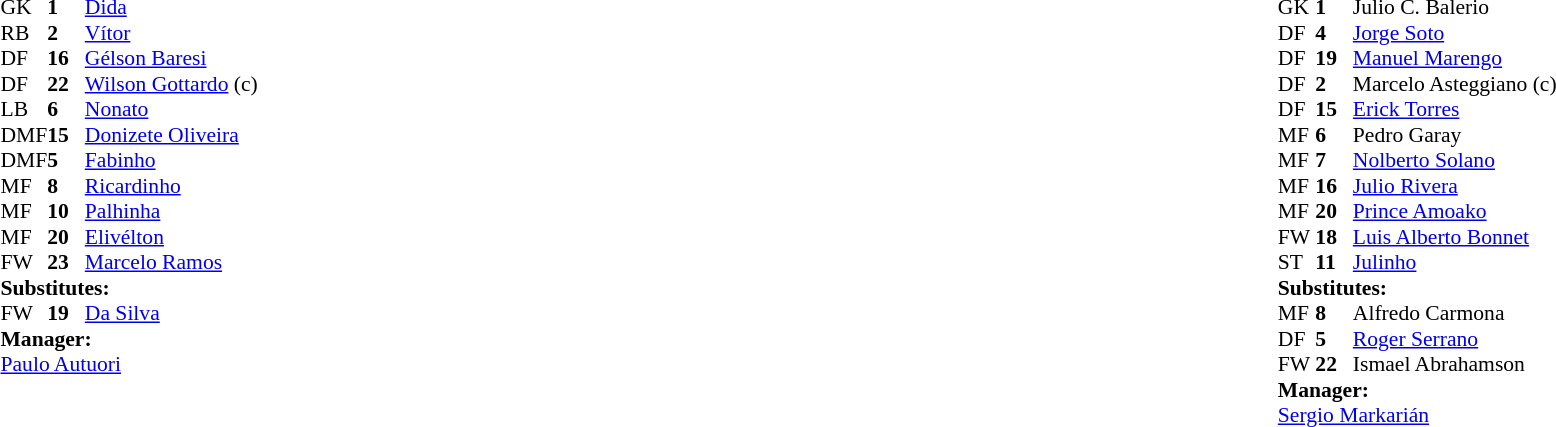<table width="100%">
<tr>
<td valign="top" width="50%"><br><table style="font-size: 90%" cellspacing="0" cellpadding="0">
<tr>
<td colspan="4"></td>
</tr>
<tr>
<th width=25></th>
<th width=25></th>
</tr>
<tr>
<td>GK</td>
<td><strong>1</strong></td>
<td> <a href='#'>Dida</a></td>
</tr>
<tr>
<td>RB</td>
<td><strong>2</strong></td>
<td> <a href='#'>Vítor</a></td>
</tr>
<tr>
<td>DF</td>
<td><strong>16</strong></td>
<td> <a href='#'>Gélson Baresi</a></td>
</tr>
<tr>
<td>DF</td>
<td><strong>22</strong></td>
<td> <a href='#'>Wilson Gottardo</a> (c)</td>
</tr>
<tr>
<td>LB</td>
<td><strong>6</strong></td>
<td> <a href='#'>Nonato</a></td>
</tr>
<tr>
<td>DMF</td>
<td><strong>15</strong></td>
<td> <a href='#'>Donizete Oliveira</a></td>
</tr>
<tr>
<td>DMF</td>
<td><strong>5</strong></td>
<td> <a href='#'>Fabinho</a></td>
</tr>
<tr>
<td>MF</td>
<td><strong>8</strong></td>
<td> <a href='#'>Ricardinho</a></td>
<td></td>
<td></td>
</tr>
<tr>
<td>MF</td>
<td><strong>10</strong></td>
<td> <a href='#'>Palhinha</a></td>
</tr>
<tr>
<td>MF</td>
<td><strong>20</strong></td>
<td> <a href='#'>Elivélton</a></td>
</tr>
<tr>
<td>FW</td>
<td><strong>23</strong></td>
<td> <a href='#'>Marcelo Ramos</a></td>
</tr>
<tr>
<td colspan=3><strong>Substitutes:</strong></td>
</tr>
<tr>
<td>FW</td>
<td><strong>19</strong></td>
<td> <a href='#'>Da Silva</a></td>
<td></td>
<td></td>
</tr>
<tr>
<td colspan=3><strong>Manager:</strong></td>
</tr>
<tr>
<td colspan=4> <a href='#'>Paulo Autuori</a></td>
</tr>
</table>
</td>
<td><br><table style="font-size: 90%" cellspacing="0" cellpadding="0" align=center>
<tr>
<td colspan="4"></td>
</tr>
<tr>
<th width=25></th>
<th width=25></th>
</tr>
<tr>
<td>GK</td>
<td><strong>1</strong></td>
<td>  Julio C. Balerio</td>
</tr>
<tr>
<td>DF</td>
<td><strong>4</strong></td>
<td> <a href='#'>Jorge Soto</a></td>
</tr>
<tr>
<td>DF</td>
<td><strong>19</strong></td>
<td> <a href='#'>Manuel Marengo</a></td>
</tr>
<tr>
<td>DF</td>
<td><strong>2</strong></td>
<td> Marcelo Asteggiano (c)</td>
</tr>
<tr>
<td>DF</td>
<td><strong>15</strong></td>
<td> <a href='#'>Erick Torres</a></td>
<td></td>
<td></td>
</tr>
<tr>
<td>MF</td>
<td><strong>6</strong></td>
<td> Pedro Garay</td>
</tr>
<tr>
<td>MF</td>
<td><strong>7</strong></td>
<td> <a href='#'>Nolberto Solano</a></td>
</tr>
<tr>
<td>MF</td>
<td><strong>16</strong></td>
<td> <a href='#'>Julio Rivera</a></td>
</tr>
<tr>
<td>MF</td>
<td><strong>20</strong></td>
<td> <a href='#'>Prince Amoako</a></td>
<td></td>
<td></td>
</tr>
<tr>
<td>FW</td>
<td><strong>18</strong></td>
<td> <a href='#'>Luis Alberto Bonnet</a></td>
<td></td>
<td></td>
</tr>
<tr>
<td>ST</td>
<td><strong>11</strong></td>
<td>  <a href='#'>Julinho</a></td>
</tr>
<tr>
<td colspan=3><strong>Substitutes:</strong></td>
</tr>
<tr>
<td>MF</td>
<td><strong>8</strong></td>
<td> Alfredo Carmona</td>
<td></td>
<td></td>
</tr>
<tr>
<td>DF</td>
<td><strong>5</strong></td>
<td> <a href='#'>Roger Serrano</a></td>
<td></td>
<td></td>
</tr>
<tr>
<td>FW</td>
<td><strong>22</strong></td>
<td> Ismael Abrahamson</td>
<td></td>
<td></td>
</tr>
<tr>
<td colspan=3><strong>Manager:</strong></td>
</tr>
<tr>
<td colspan=4> <a href='#'>Sergio Markarián</a></td>
</tr>
</table>
</td>
</tr>
</table>
